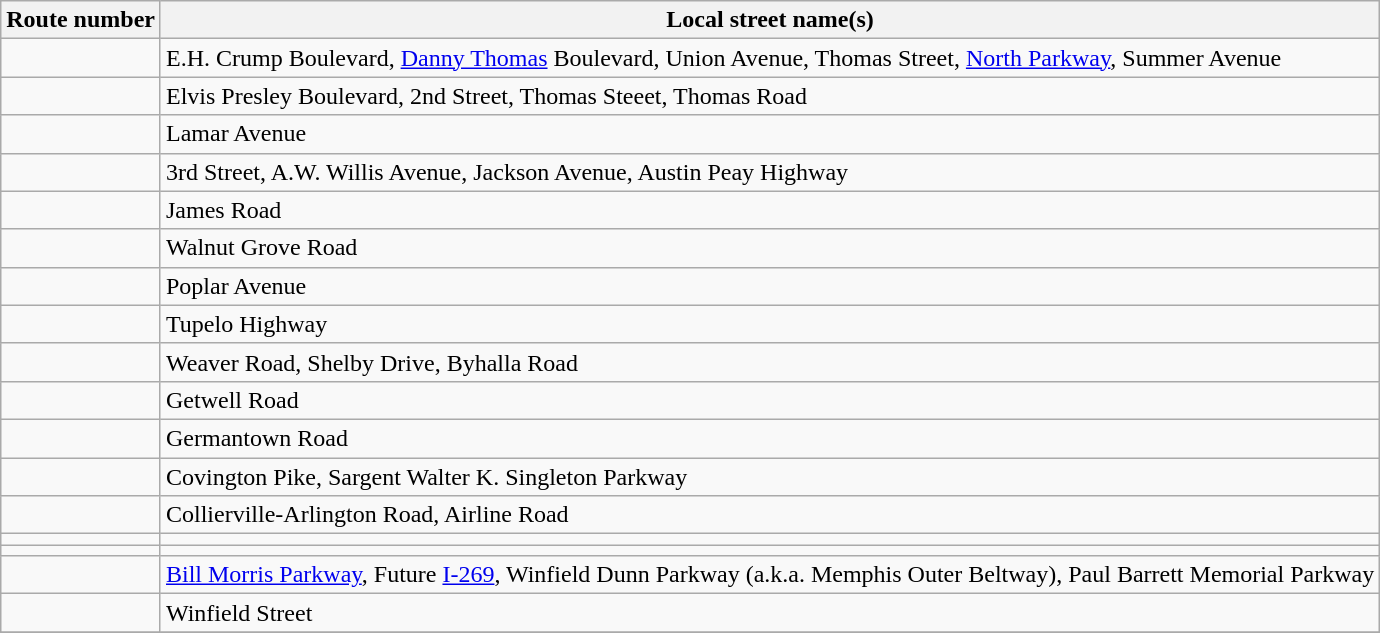<table class="wikitable unsortable">
<tr>
<th>Route number</th>
<th>Local street name(s)</th>
</tr>
<tr>
<td></td>
<td>E.H. Crump Boulevard, <a href='#'>Danny Thomas</a> Boulevard, Union Avenue, Thomas Street, <a href='#'>North Parkway</a>, Summer Avenue</td>
</tr>
<tr>
<td></td>
<td>Elvis Presley Boulevard, 2nd Street, Thomas Steeet, Thomas Road</td>
</tr>
<tr>
<td></td>
<td>Lamar Avenue</td>
</tr>
<tr>
<td></td>
<td>3rd Street, A.W. Willis Avenue, Jackson Avenue, Austin Peay Highway</td>
</tr>
<tr>
<td></td>
<td>James Road</td>
</tr>
<tr>
<td></td>
<td>Walnut Grove Road</td>
</tr>
<tr>
<td></td>
<td>Poplar Avenue</td>
</tr>
<tr>
<td></td>
<td>Tupelo Highway</td>
</tr>
<tr>
<td></td>
<td>Weaver Road, Shelby Drive, Byhalla Road</td>
</tr>
<tr>
<td></td>
<td>Getwell Road</td>
</tr>
<tr>
<td></td>
<td>Germantown Road</td>
</tr>
<tr>
<td></td>
<td>Covington Pike, Sargent Walter K. Singleton Parkway</td>
</tr>
<tr>
<td></td>
<td>Collierville-Arlington Road, Airline Road</td>
</tr>
<tr>
<td></td>
<td></td>
</tr>
<tr>
<td></td>
<td></td>
</tr>
<tr>
<td></td>
<td><a href='#'>Bill Morris Parkway</a>, Future <a href='#'>I-269</a>, Winfield Dunn Parkway (a.k.a. Memphis Outer Beltway), Paul Barrett Memorial Parkway</td>
</tr>
<tr>
<td></td>
<td>Winfield Street</td>
</tr>
<tr>
</tr>
</table>
